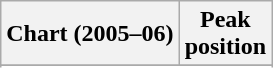<table class="wikitable sortable plainrowheaders" style="text-align:center">
<tr>
<th scope="col">Chart (2005–06)</th>
<th scope="col">Peak<br> position</th>
</tr>
<tr>
</tr>
<tr>
</tr>
<tr>
</tr>
</table>
